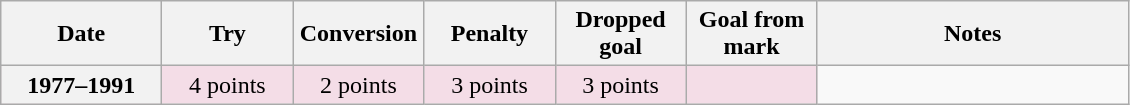<table class="wikitable">
<tr>
<th scope="col" width="100px">Date</th>
<th scope="col" width="80px">Try</th>
<th scope="col" width="80px">Conversion</th>
<th scope="col" width="80px">Penalty</th>
<th scope="col" width="80px">Dropped goal</th>
<th scope="col" width="80px">Goal from mark</th>
<th scope="col" width="200px">Notes<br></th>
</tr>
<tr style="text-align:center;   background:#F4DDE7;">
<th>1977–1991</th>
<td>4 points</td>
<td>2 points</td>
<td>3 points</td>
<td>3 points</td>
<td><br></td>
</tr>
</table>
